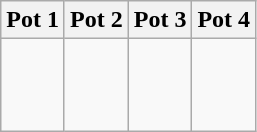<table class="wikitable">
<tr>
<th width=25%>Pot 1</th>
<th width=25%>Pot 2</th>
<th width=25%>Pot 3</th>
<th width=25%>Pot 4</th>
</tr>
<tr>
<td valign="top"><br><br><br></td>
<td valign="top"><br><br><br></td>
<td valign="top"><br><br><br></td>
<td valign="top"><br><br><br></td>
</tr>
</table>
